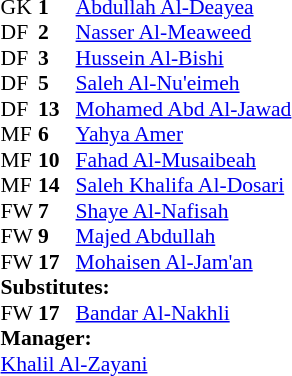<table style="font-size:90%; margin:0.2em auto;" cellspacing="0" cellpadding="0">
<tr>
<th width="25"></th>
<th width="25"></th>
</tr>
<tr>
<td>GK</td>
<td><strong>1</strong></td>
<td><a href='#'>Abdullah Al-Deayea</a></td>
</tr>
<tr>
<td>DF</td>
<td><strong>2</strong></td>
<td><a href='#'>Nasser Al-Meaweed</a></td>
<td></td>
</tr>
<tr>
<td>DF</td>
<td><strong>3</strong></td>
<td><a href='#'>Hussein Al-Bishi</a></td>
</tr>
<tr>
<td>DF</td>
<td><strong>5</strong></td>
<td><a href='#'>Saleh Al-Nu'eimeh</a></td>
</tr>
<tr>
<td>DF</td>
<td><strong>13</strong></td>
<td><a href='#'>Mohamed Abd Al-Jawad</a></td>
</tr>
<tr>
<td>MF</td>
<td><strong>6</strong></td>
<td><a href='#'>Yahya Amer</a></td>
<td></td>
</tr>
<tr>
<td>MF</td>
<td><strong>10</strong></td>
<td><a href='#'>Fahad Al-Musaibeah</a></td>
</tr>
<tr>
<td>MF</td>
<td><strong>14</strong></td>
<td><a href='#'>Saleh Khalifa Al-Dosari</a></td>
</tr>
<tr>
<td>FW</td>
<td><strong>7</strong></td>
<td><a href='#'>Shaye Al-Nafisah</a></td>
</tr>
<tr>
<td>FW</td>
<td><strong>9</strong></td>
<td><a href='#'>Majed Abdullah</a></td>
<td></td>
<td></td>
</tr>
<tr>
<td>FW</td>
<td><strong>17</strong></td>
<td><a href='#'>Mohaisen Al-Jam'an</a></td>
</tr>
<tr>
<td colspan=3><strong>Substitutes:</strong></td>
</tr>
<tr>
<td>FW</td>
<td><strong>17</strong></td>
<td><a href='#'>Bandar Al-Nakhli</a></td>
<td></td>
<td></td>
</tr>
<tr>
<td colspan=4><strong>Manager:</strong></td>
</tr>
<tr>
<td colspan=4><a href='#'>Khalil Al-Zayani</a></td>
</tr>
</table>
